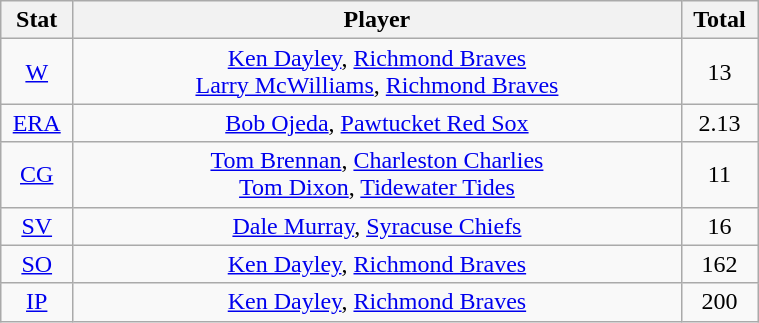<table class="wikitable" width="40%" style="text-align:center;">
<tr>
<th width="5%">Stat</th>
<th width="60%">Player</th>
<th width="5%">Total</th>
</tr>
<tr>
<td><a href='#'>W</a></td>
<td><a href='#'>Ken Dayley</a>, <a href='#'>Richmond Braves</a> <br> <a href='#'>Larry McWilliams</a>, <a href='#'>Richmond Braves</a></td>
<td>13</td>
</tr>
<tr>
<td><a href='#'>ERA</a></td>
<td><a href='#'>Bob Ojeda</a>, <a href='#'>Pawtucket Red Sox</a></td>
<td>2.13</td>
</tr>
<tr>
<td><a href='#'>CG</a></td>
<td><a href='#'>Tom Brennan</a>, <a href='#'>Charleston Charlies</a> <br> <a href='#'>Tom Dixon</a>, <a href='#'>Tidewater Tides</a></td>
<td>11</td>
</tr>
<tr>
<td><a href='#'>SV</a></td>
<td><a href='#'>Dale Murray</a>, <a href='#'>Syracuse Chiefs</a></td>
<td>16</td>
</tr>
<tr>
<td><a href='#'>SO</a></td>
<td><a href='#'>Ken Dayley</a>, <a href='#'>Richmond Braves</a></td>
<td>162</td>
</tr>
<tr>
<td><a href='#'>IP</a></td>
<td><a href='#'>Ken Dayley</a>, <a href='#'>Richmond Braves</a></td>
<td>200</td>
</tr>
</table>
